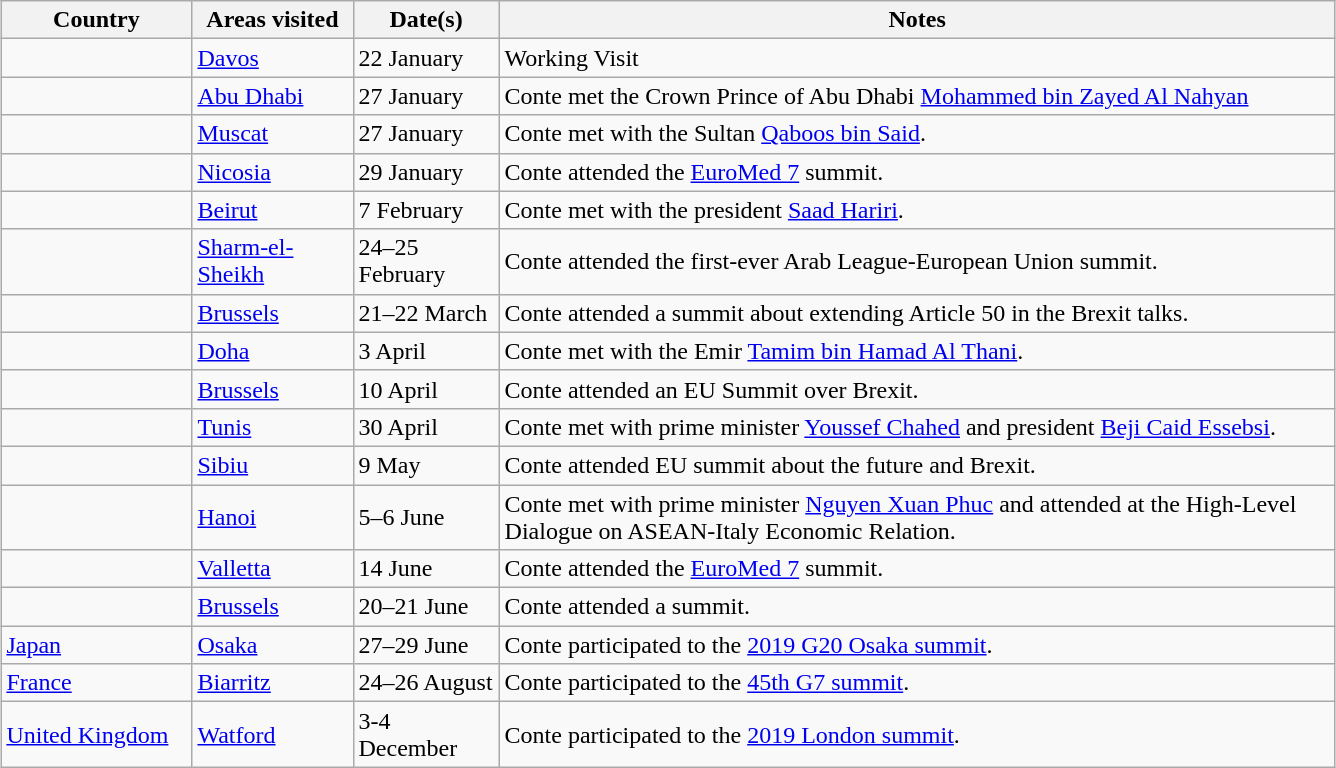<table class="wikitable" style="margin: 1em auto 1em auto">
<tr>
<th width=120>Country</th>
<th width=100>Areas visited</th>
<th width=90>Date(s)</th>
<th width=550>Notes</th>
</tr>
<tr>
<td></td>
<td><a href='#'>Davos</a></td>
<td>22 January</td>
<td>Working Visit</td>
</tr>
<tr>
<td></td>
<td><a href='#'>Abu Dhabi</a></td>
<td>27 January</td>
<td>Conte met the Crown Prince of Abu Dhabi <a href='#'>Mohammed bin Zayed Al Nahyan</a></td>
</tr>
<tr>
<td></td>
<td><a href='#'>Muscat</a></td>
<td>27 January</td>
<td>Conte met with the Sultan <a href='#'>Qaboos bin Said</a>.</td>
</tr>
<tr>
<td></td>
<td><a href='#'>Nicosia</a></td>
<td>29 January</td>
<td>Conte attended the <a href='#'>EuroMed 7</a> summit.</td>
</tr>
<tr>
<td></td>
<td><a href='#'>Beirut</a></td>
<td>7 February</td>
<td>Conte met with the president <a href='#'>Saad Hariri</a>.</td>
</tr>
<tr>
<td></td>
<td><a href='#'>Sharm-el-Sheikh</a></td>
<td>24–25 February</td>
<td>Conte attended the first-ever Arab League-European Union summit.</td>
</tr>
<tr>
<td></td>
<td><a href='#'>Brussels</a></td>
<td>21–22 March</td>
<td>Conte attended a summit about extending Article 50 in the Brexit talks.</td>
</tr>
<tr>
<td></td>
<td><a href='#'>Doha</a></td>
<td>3 April</td>
<td>Conte met with the Emir <a href='#'>Tamim bin Hamad Al Thani</a>.</td>
</tr>
<tr>
<td></td>
<td><a href='#'>Brussels</a></td>
<td>10 April</td>
<td>Conte attended an EU Summit over Brexit.</td>
</tr>
<tr>
<td></td>
<td><a href='#'>Tunis</a></td>
<td>30 April</td>
<td>Conte met with prime minister <a href='#'>Youssef Chahed</a> and president <a href='#'>Beji Caid Essebsi</a>.</td>
</tr>
<tr>
<td></td>
<td><a href='#'>Sibiu</a></td>
<td>9 May</td>
<td>Conte attended EU summit about the future and Brexit.</td>
</tr>
<tr>
<td></td>
<td><a href='#'>Hanoi</a></td>
<td>5–6 June</td>
<td>Conte met with prime minister <a href='#'>Nguyen Xuan Phuc</a> and attended at the High-Level Dialogue on ASEAN-Italy Economic Relation.</td>
</tr>
<tr>
<td></td>
<td><a href='#'>Valletta</a></td>
<td>14 June</td>
<td>Conte attended the <a href='#'>EuroMed 7</a> summit.</td>
</tr>
<tr>
<td></td>
<td><a href='#'>Brussels</a></td>
<td>20–21 June</td>
<td>Conte attended a summit.</td>
</tr>
<tr>
<td> <a href='#'>Japan</a></td>
<td><a href='#'>Osaka</a></td>
<td>27–29 June</td>
<td> Conte participated to the <a href='#'>2019 G20 Osaka summit</a>.</td>
</tr>
<tr>
<td> <a href='#'>France</a></td>
<td><a href='#'>Biarritz</a></td>
<td>24–26 August</td>
<td> Conte participated to the <a href='#'>45th G7 summit</a>.</td>
</tr>
<tr>
<td> <a href='#'>United Kingdom</a></td>
<td><a href='#'>Watford</a></td>
<td>3-4 December</td>
<td> Conte participated to the <a href='#'>2019 London summit</a>.</td>
</tr>
</table>
